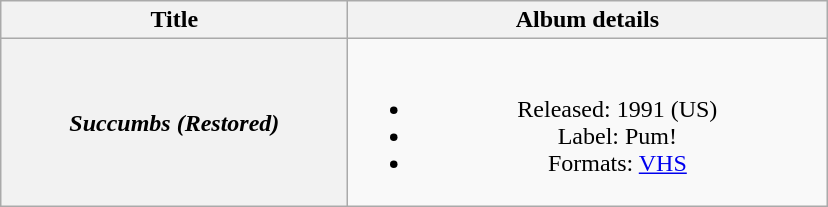<table class="wikitable plainrowheaders" style="text-align:center;">
<tr>
<th scope="col" rowspan="1" style="width:14em;">Title</th>
<th scope="col" rowspan="1" style="width:19.5em;">Album details</th>
</tr>
<tr>
<th scope="row"><em>Succumbs (Restored)</em></th>
<td><br><ul><li>Released: 1991 <span>(US)</span></li><li>Label: Pum!</li><li>Formats: <a href='#'>VHS</a></li></ul></td>
</tr>
</table>
